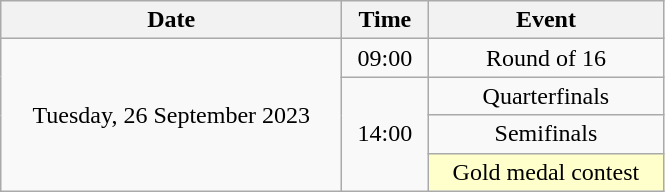<table class = "wikitable" style="text-align:center;">
<tr>
<th width=220>Date</th>
<th width=50>Time</th>
<th width=150>Event</th>
</tr>
<tr>
<td rowspan=4>Tuesday, 26 September 2023</td>
<td>09:00</td>
<td>Round of 16</td>
</tr>
<tr>
<td rowspan=3>14:00</td>
<td>Quarterfinals</td>
</tr>
<tr>
<td>Semifinals</td>
</tr>
<tr>
<td bgcolor=ffffcc>Gold medal contest</td>
</tr>
</table>
